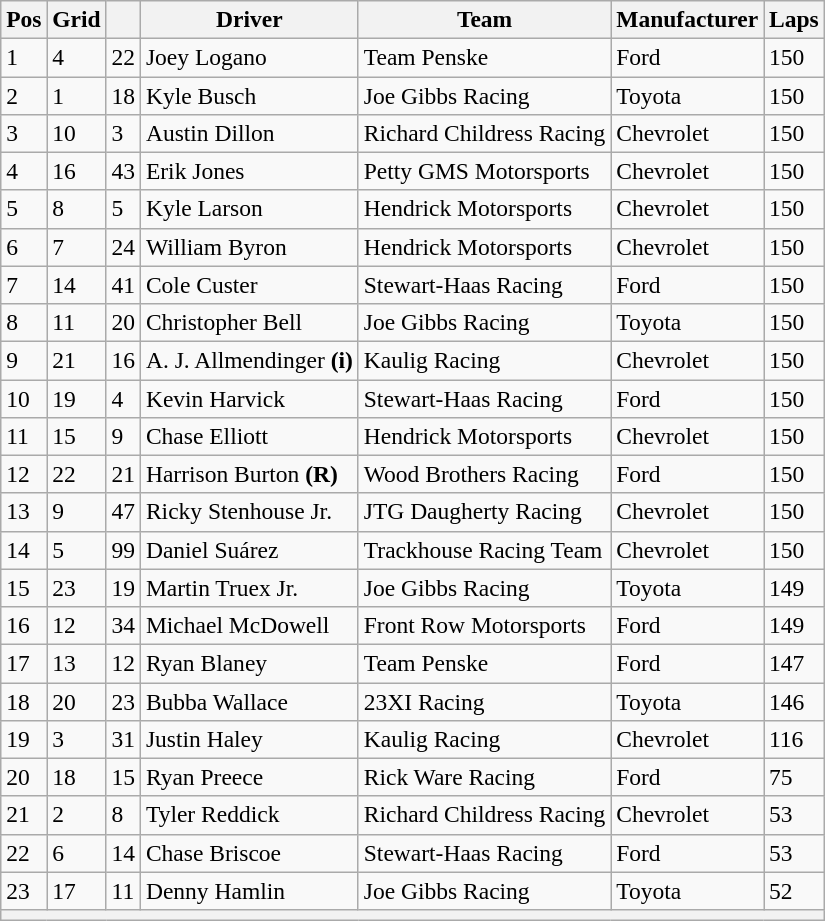<table class="wikitable" style="font-size:98%">
<tr>
<th>Pos</th>
<th>Grid</th>
<th></th>
<th>Driver</th>
<th>Team</th>
<th>Manufacturer</th>
<th>Laps</th>
</tr>
<tr>
<td>1</td>
<td>4</td>
<td>22</td>
<td>Joey Logano</td>
<td>Team Penske</td>
<td>Ford</td>
<td>150</td>
</tr>
<tr>
<td>2</td>
<td>1</td>
<td>18</td>
<td>Kyle Busch</td>
<td>Joe Gibbs Racing</td>
<td>Toyota</td>
<td>150</td>
</tr>
<tr>
<td>3</td>
<td>10</td>
<td>3</td>
<td>Austin Dillon</td>
<td>Richard Childress Racing</td>
<td>Chevrolet</td>
<td>150</td>
</tr>
<tr>
<td>4</td>
<td>16</td>
<td>43</td>
<td>Erik Jones</td>
<td>Petty GMS Motorsports</td>
<td>Chevrolet</td>
<td>150</td>
</tr>
<tr>
<td>5</td>
<td>8</td>
<td>5</td>
<td>Kyle Larson</td>
<td>Hendrick Motorsports</td>
<td>Chevrolet</td>
<td>150</td>
</tr>
<tr>
<td>6</td>
<td>7</td>
<td>24</td>
<td>William Byron</td>
<td>Hendrick Motorsports</td>
<td>Chevrolet</td>
<td>150</td>
</tr>
<tr>
<td>7</td>
<td>14</td>
<td>41</td>
<td>Cole Custer</td>
<td>Stewart-Haas Racing</td>
<td>Ford</td>
<td>150</td>
</tr>
<tr>
<td>8</td>
<td>11</td>
<td>20</td>
<td>Christopher Bell</td>
<td>Joe Gibbs Racing</td>
<td>Toyota</td>
<td>150</td>
</tr>
<tr>
<td>9</td>
<td>21</td>
<td>16</td>
<td>A. J. Allmendinger <strong>(i)</strong></td>
<td>Kaulig Racing</td>
<td>Chevrolet</td>
<td>150</td>
</tr>
<tr>
<td>10</td>
<td>19</td>
<td>4</td>
<td>Kevin Harvick</td>
<td>Stewart-Haas Racing</td>
<td>Ford</td>
<td>150</td>
</tr>
<tr>
<td>11</td>
<td>15</td>
<td>9</td>
<td>Chase Elliott</td>
<td>Hendrick Motorsports</td>
<td>Chevrolet</td>
<td>150</td>
</tr>
<tr>
<td>12</td>
<td>22</td>
<td>21</td>
<td>Harrison Burton <strong>(R)</strong></td>
<td>Wood Brothers Racing</td>
<td>Ford</td>
<td>150</td>
</tr>
<tr>
<td>13</td>
<td>9</td>
<td>47</td>
<td>Ricky Stenhouse Jr.</td>
<td>JTG Daugherty Racing</td>
<td>Chevrolet</td>
<td>150</td>
</tr>
<tr>
<td>14</td>
<td>5</td>
<td>99</td>
<td>Daniel Suárez</td>
<td>Trackhouse Racing Team</td>
<td>Chevrolet</td>
<td>150</td>
</tr>
<tr>
<td>15</td>
<td>23</td>
<td>19</td>
<td>Martin Truex Jr.</td>
<td>Joe Gibbs Racing</td>
<td>Toyota</td>
<td>149</td>
</tr>
<tr>
<td>16</td>
<td>12</td>
<td>34</td>
<td>Michael McDowell</td>
<td>Front Row Motorsports</td>
<td>Ford</td>
<td>149</td>
</tr>
<tr>
<td>17</td>
<td>13</td>
<td>12</td>
<td>Ryan Blaney</td>
<td>Team Penske</td>
<td>Ford</td>
<td>147</td>
</tr>
<tr>
<td>18</td>
<td>20</td>
<td>23</td>
<td>Bubba Wallace</td>
<td>23XI Racing</td>
<td>Toyota</td>
<td>146</td>
</tr>
<tr>
<td>19</td>
<td>3</td>
<td>31</td>
<td>Justin Haley</td>
<td>Kaulig Racing</td>
<td>Chevrolet</td>
<td>116</td>
</tr>
<tr>
<td>20</td>
<td>18</td>
<td>15</td>
<td>Ryan Preece</td>
<td>Rick Ware Racing</td>
<td>Ford</td>
<td>75</td>
</tr>
<tr>
<td>21</td>
<td>2</td>
<td>8</td>
<td>Tyler Reddick</td>
<td>Richard Childress Racing</td>
<td>Chevrolet</td>
<td>53</td>
</tr>
<tr>
<td>22</td>
<td>6</td>
<td>14</td>
<td>Chase Briscoe</td>
<td>Stewart-Haas Racing</td>
<td>Ford</td>
<td>53</td>
</tr>
<tr>
<td>23</td>
<td>17</td>
<td>11</td>
<td>Denny Hamlin</td>
<td>Joe Gibbs Racing</td>
<td>Toyota</td>
<td>52</td>
</tr>
<tr>
<th colspan="7"></th>
</tr>
</table>
